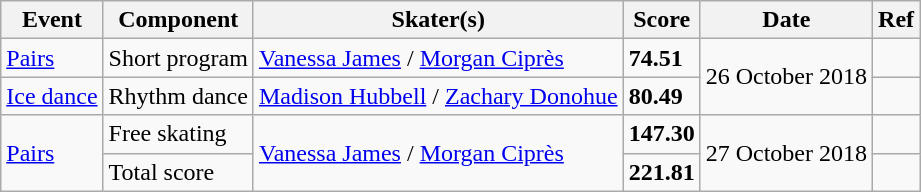<table class="wikitable sortable">
<tr>
<th>Event</th>
<th>Component</th>
<th>Skater(s)</th>
<th>Score</th>
<th>Date</th>
<th>Ref</th>
</tr>
<tr>
<td><a href='#'>Pairs</a></td>
<td>Short program</td>
<td> <a href='#'>Vanessa James</a> / <a href='#'>Morgan Ciprès</a></td>
<td><strong>74.51</strong></td>
<td rowspan=2>26 October 2018</td>
<td></td>
</tr>
<tr>
<td><a href='#'>Ice dance</a></td>
<td>Rhythm dance</td>
<td> <a href='#'>Madison Hubbell</a> / <a href='#'>Zachary Donohue</a></td>
<td><strong>80.49</strong></td>
<td></td>
</tr>
<tr>
<td rowspan=2><a href='#'>Pairs</a></td>
<td>Free skating</td>
<td rowspan=2> <a href='#'>Vanessa James</a> / <a href='#'>Morgan Ciprès</a></td>
<td><strong>147.30</strong></td>
<td rowspan=2>27 October 2018</td>
<td></td>
</tr>
<tr>
<td>Total score</td>
<td><strong>221.81</strong></td>
<td></td>
</tr>
</table>
